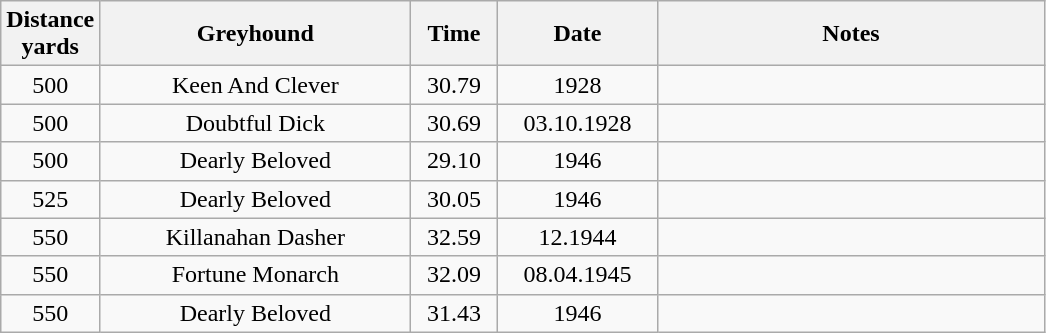<table class="wikitable" style="font-size: 100%">
<tr>
<th width=50>Distance <br>yards</th>
<th width=200>Greyhound</th>
<th width=50>Time</th>
<th width=100>Date</th>
<th width=250>Notes</th>
</tr>
<tr align=center>
<td>500</td>
<td>Keen And Clever</td>
<td>30.79</td>
<td>1928</td>
<td></td>
</tr>
<tr align=center>
<td>500</td>
<td>Doubtful Dick</td>
<td>30.69</td>
<td>03.10.1928</td>
<td></td>
</tr>
<tr align=center>
<td>500</td>
<td>Dearly Beloved</td>
<td>29.10</td>
<td>1946</td>
<td></td>
</tr>
<tr align=center>
<td>525</td>
<td>Dearly Beloved</td>
<td>30.05</td>
<td>1946</td>
<td></td>
</tr>
<tr align=center>
<td>550</td>
<td>Killanahan Dasher</td>
<td>32.59</td>
<td>12.1944</td>
<td></td>
</tr>
<tr align=center>
<td>550</td>
<td>Fortune Monarch</td>
<td>32.09</td>
<td>08.04.1945</td>
<td></td>
</tr>
<tr align=center>
<td>550</td>
<td>Dearly Beloved</td>
<td>31.43</td>
<td>1946</td>
<td></td>
</tr>
</table>
